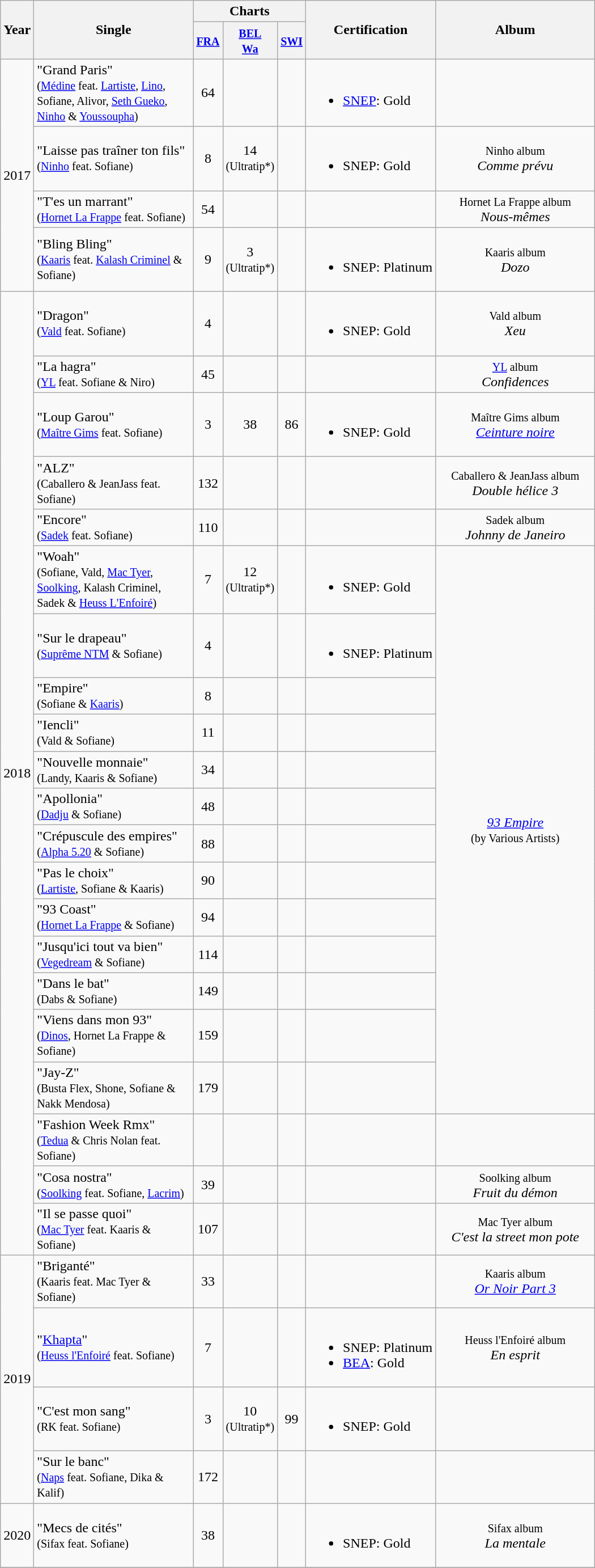<table class="wikitable">
<tr>
<th align="center" rowspan="2" width="10">Year</th>
<th align="center" rowspan="2" width="180">Single</th>
<th align="center" colspan="3">Charts</th>
<th align="center" rowspan="2">Certification</th>
<th align="center" rowspan="2" width="180">Album</th>
</tr>
<tr>
<th width="20"><small><a href='#'>FRA</a></small><br></th>
<th width="20"><small><a href='#'>BEL<br>Wa</a></small><br></th>
<th width="20"><small><a href='#'>SWI</a></small><br></th>
</tr>
<tr>
<td align="center" rowspan=4>2017</td>
<td>"Grand Paris"<br><small>(<a href='#'>Médine</a> feat. <a href='#'>Lartiste</a>, <a href='#'>Lino</a>, Sofiane, Alivor, <a href='#'>Seth Gueko</a>, <a href='#'>Ninho</a> & <a href='#'>Youssoupha</a>)</small></td>
<td align="center">64<br></td>
<td align="center"></td>
<td></td>
<td><br><ul><li><a href='#'>SNEP</a>: Gold</li></ul></td>
<td align="center"></td>
</tr>
<tr>
<td>"Laisse pas traîner ton fils"<br><small>(<a href='#'>Ninho</a> feat. Sofiane)</small></td>
<td align="center">8</td>
<td align="center">14<br><small>(Ultratip*)</small></td>
<td align="center"></td>
<td><br><ul><li>SNEP: Gold</li></ul></td>
<td align="center"><small>Ninho album</small><br><em>Comme prévu</em></td>
</tr>
<tr>
<td>"T'es un marrant"<br><small>(<a href='#'>Hornet La Frappe</a> feat. Sofiane)</small></td>
<td align="center">54</td>
<td align="center"></td>
<td align="center"></td>
<td></td>
<td align="center"><small>Hornet La Frappe album</small><br><em>Nous-mêmes</em></td>
</tr>
<tr>
<td>"Bling Bling"<br><small>(<a href='#'>Kaaris</a> feat. <a href='#'>Kalash Criminel</a> & Sofiane)</small></td>
<td align="center">9</td>
<td align="center">3<br><small>(Ultratip*)</small></td>
<td align="center"></td>
<td><br><ul><li>SNEP: Platinum</li></ul></td>
<td align="center"><small>Kaaris album</small><br><em>Dozo</em></td>
</tr>
<tr>
<td align="center" rowspan="21">2018</td>
<td>"Dragon"<br><small>(<a href='#'>Vald</a> feat. Sofiane)</small></td>
<td align="center">4</td>
<td align="center"></td>
<td align="center"></td>
<td><br><ul><li>SNEP: Gold</li></ul></td>
<td align="center"><small>Vald album</small><br><em>Xeu</em></td>
</tr>
<tr>
<td>"La hagra"<br><small>(<a href='#'>YL</a> feat. Sofiane & Niro)</small></td>
<td align="center">45</td>
<td align="center"></td>
<td align="center"></td>
<td></td>
<td align="center"><small><a href='#'>YL</a> album</small><br><em>Confidences</em></td>
</tr>
<tr>
<td>"Loup Garou"<br><small>(<a href='#'>Maître Gims</a> feat. Sofiane)</small></td>
<td align="center">3</td>
<td align="center">38</td>
<td align="center">86</td>
<td><br><ul><li>SNEP: Gold</li></ul></td>
<td align="center"><small>Maître Gims album</small><br><em><a href='#'>Ceinture noire</a></em></td>
</tr>
<tr>
<td>"ALZ" <br><small>(Caballero & JeanJass feat. Sofiane)</small></td>
<td align="center">132</td>
<td align="center"></td>
<td align="center"></td>
<td></td>
<td align="center"><small>Caballero & JeanJass album</small><br><em>Double hélice 3</em></td>
</tr>
<tr>
<td>"Encore" <br><small>(<a href='#'>Sadek</a> feat. Sofiane)</small></td>
<td align="center">110</td>
<td align="center"></td>
<td align="center"></td>
<td></td>
<td align="center"><small>Sadek album</small><br><em>Johnny de Janeiro</em></td>
</tr>
<tr>
<td>"Woah" <br><small>(Sofiane, Vald, <a href='#'>Mac Tyer</a>, <a href='#'>Soolking</a>, Kalash Criminel, Sadek & <a href='#'>Heuss L'Enfoiré</a>)</small></td>
<td align="center">7</td>
<td align="center">12<br><small>(Ultratip*)</small></td>
<td align="center"></td>
<td><br><ul><li>SNEP: Gold</li></ul></td>
<td align="center" rowspan=13><em><a href='#'>93 Empire</a></em><br><small>(by Various Artists)</small></td>
</tr>
<tr>
<td>"Sur le drapeau" <br><small>(<a href='#'>Suprême NTM</a> & Sofiane)</small></td>
<td align="center">4</td>
<td align="center"></td>
<td align="center"></td>
<td><br><ul><li>SNEP: Platinum</li></ul></td>
</tr>
<tr>
<td>"Empire" <br><small>(Sofiane & <a href='#'>Kaaris</a>)</small></td>
<td align="center">8</td>
<td align="center"></td>
<td align="center"></td>
<td></td>
</tr>
<tr>
<td>"Iencli" <br><small>(Vald & Sofiane)</small></td>
<td align="center">11</td>
<td align="center"></td>
<td align="center"></td>
<td></td>
</tr>
<tr>
<td>"Nouvelle monnaie" <br><small>(Landy, Kaaris & Sofiane)</small></td>
<td align="center">34</td>
<td align="center"></td>
<td align="center"></td>
<td></td>
</tr>
<tr>
<td>"Apollonia" <br><small>(<a href='#'>Dadju</a> & Sofiane)</small></td>
<td align="center">48</td>
<td align="center"></td>
<td align="center"></td>
<td></td>
</tr>
<tr>
<td>"Crépuscule des empires" <br><small>(<a href='#'>Alpha 5.20</a> & Sofiane)</small></td>
<td align="center">88</td>
<td align="center"></td>
<td align="center"></td>
<td></td>
</tr>
<tr>
<td>"Pas le choix" <br><small>(<a href='#'>Lartiste</a>, Sofiane & Kaaris)</small></td>
<td align="center">90</td>
<td align="center"></td>
<td align="center"></td>
<td></td>
</tr>
<tr>
<td>"93 Coast" <br><small>(<a href='#'>Hornet La Frappe</a> & Sofiane)</small></td>
<td align="center">94</td>
<td align="center"></td>
<td align="center"></td>
<td></td>
</tr>
<tr>
<td>"Jusqu'ici tout va bien" <br><small>(<a href='#'>Vegedream</a> & Sofiane)</small></td>
<td align="center">114</td>
<td align="center"></td>
<td align="center"></td>
<td></td>
</tr>
<tr>
<td>"Dans le bat" <br><small>(Dabs & Sofiane)</small></td>
<td align="center">149</td>
<td align="center"></td>
<td align="center"></td>
<td></td>
</tr>
<tr>
<td>"Viens dans mon 93" <br><small>(<a href='#'>Dinos</a>, Hornet La Frappe & Sofiane)</small></td>
<td align="center">159</td>
<td align="center"></td>
<td align="center"></td>
<td></td>
</tr>
<tr>
<td>"Jay-Z" <br><small>(Busta Flex, Shone, Sofiane & Nakk Mendosa)</small></td>
<td align="center">179</td>
<td align="center"></td>
<td align="center"></td>
<td></td>
</tr>
<tr>
<td>"Fashion Week Rmx" <br><small>(<a href='#'>Tedua</a> & Chris Nolan feat. Sofiane)</small></td>
<td align="center"></td>
<td align="center"></td>
<td align="center"></td>
<td></td>
<td></td>
</tr>
<tr>
<td>"Cosa nostra" <br><small>(<a href='#'>Soolking</a> feat. Sofiane, <a href='#'>Lacrim</a>)</small></td>
<td align="center">39</td>
<td align="center"></td>
<td align="center"></td>
<td></td>
<td align="center"><small>Soolking album</small><br><em>Fruit du démon</em></td>
</tr>
<tr>
<td>"Il se passe quoi" <br><small>(<a href='#'>Mac Tyer</a> feat. Kaaris & Sofiane)</small></td>
<td align="center">107</td>
<td align="center"></td>
<td align="center"></td>
<td></td>
<td align="center"><small>Mac Tyer album</small><br><em>C'est la street mon pote</em></td>
</tr>
<tr>
<td align="center" rowspan="4">2019</td>
<td>"Briganté" <br><small>(Kaaris feat. Mac Tyer & Sofiane)</small></td>
<td align="center">33</td>
<td align="center"></td>
<td align="center"></td>
<td></td>
<td align="center"><small>Kaaris album</small><br><em><a href='#'>Or Noir Part 3</a></em></td>
</tr>
<tr>
<td>"<a href='#'>Khapta</a>" <br><small>(<a href='#'>Heuss l'Enfoiré</a> feat. Sofiane)</small></td>
<td align="center">7</td>
<td align="center"></td>
<td align="center"></td>
<td><br><ul><li>SNEP: Platinum</li><li><a href='#'>BEA</a>: Gold</li></ul></td>
<td align="center"><small>Heuss l'Enfoiré album</small><br><em>En esprit</em></td>
</tr>
<tr>
<td>"C'est mon sang" <br><small>(RK feat. Sofiane)</small></td>
<td align="center">3</td>
<td align="center">10<br><small>(Ultratip*)</small></td>
<td align="center">99</td>
<td><br><ul><li>SNEP: Gold</li></ul></td>
<td align="center"></td>
</tr>
<tr>
<td>"Sur le banc" <br><small>(<a href='#'>Naps</a> feat. Sofiane, Dika & Kalif)</small></td>
<td align="center">172</td>
<td align="center"></td>
<td align="center"></td>
<td></td>
<td align="center"></td>
</tr>
<tr>
<td align="center">2020</td>
<td>"Mecs de cités" <br><small>(Sifax feat. Sofiane)</small></td>
<td align="center">38</td>
<td align="center"></td>
<td align="center"></td>
<td><br><ul><li>SNEP: Gold</li></ul></td>
<td align="center"><small>Sifax album</small><br><em>La mentale</em></td>
</tr>
<tr>
</tr>
</table>
